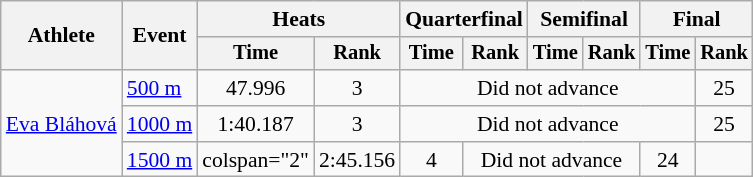<table class="wikitable" style="font-size:90%">
<tr>
<th rowspan=2>Athlete</th>
<th rowspan=2>Event</th>
<th colspan=2>Heats</th>
<th colspan=2>Quarterfinal</th>
<th colspan=2>Semifinal</th>
<th colspan=2>Final</th>
</tr>
<tr style="font-size:95%">
<th>Time</th>
<th>Rank</th>
<th>Time</th>
<th>Rank</th>
<th>Time</th>
<th>Rank</th>
<th>Time</th>
<th>Rank</th>
</tr>
<tr align=center>
<td align=left rowspan=3><a href='#'>Eva Bláhová</a></td>
<td align=left><a href='#'>500 m</a></td>
<td>47.996</td>
<td>3</td>
<td colspan="5">Did not advance</td>
<td>25</td>
</tr>
<tr align=center>
<td align=left><a href='#'>1000 m</a></td>
<td>1:40.187</td>
<td>3</td>
<td colspan="5">Did not advance</td>
<td>25</td>
</tr>
<tr align=center>
<td align=left><a href='#'>1500 m</a></td>
<td>colspan="2" </td>
<td>2:45.156</td>
<td>4</td>
<td colspan="3">Did not advance</td>
<td>24</td>
</tr>
</table>
